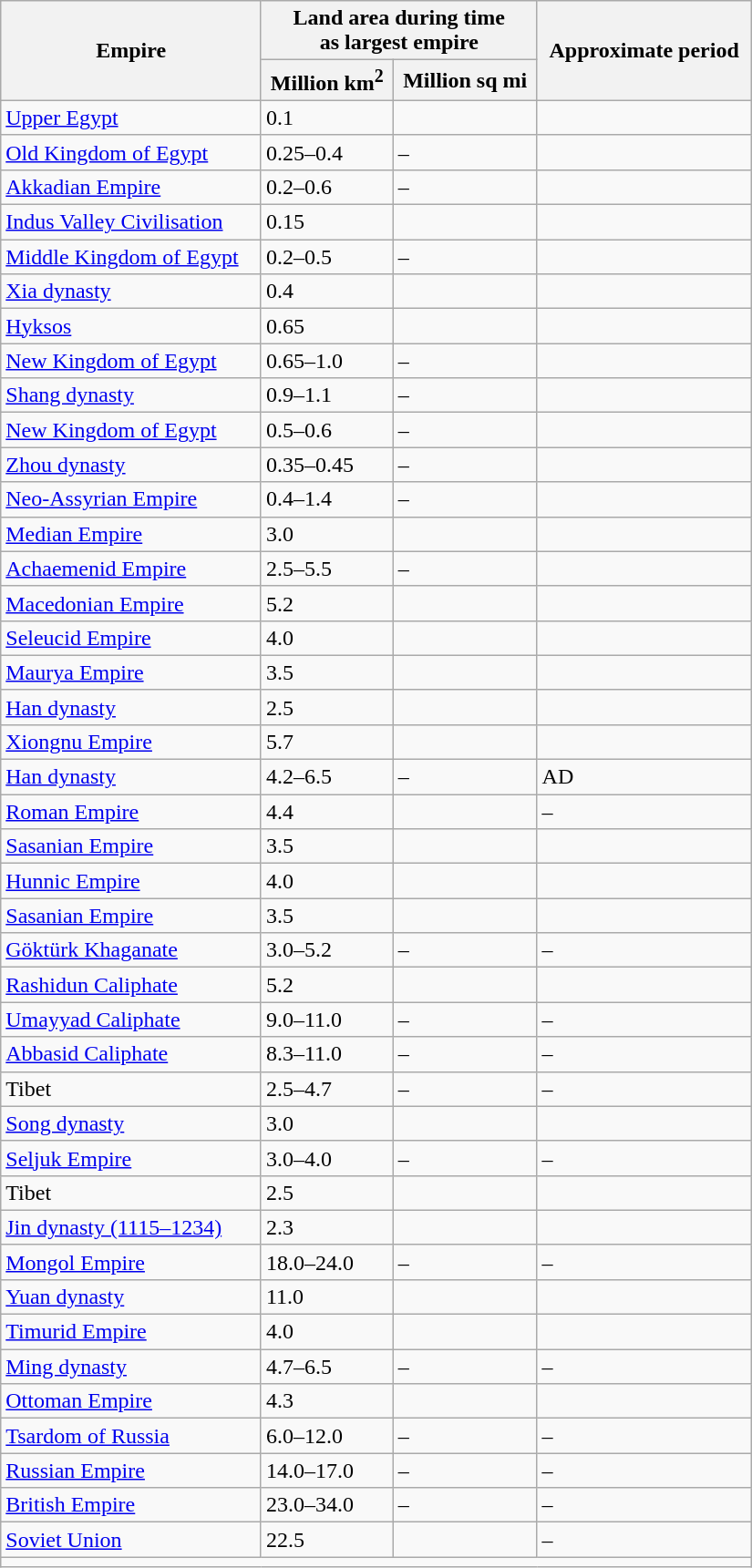<table class="wikitable sortable sticky-header-multi" style="width: 550px">
<tr>
<th class="unsortable" rowspan="2">Empire</th>
<th colspan="2">Land area during time<br>as largest empire</th>
<th class="unsortable" rowspan="2">Approximate period</th>
</tr>
<tr>
<th class="unsortable">Million km<sup>2</sup></th>
<th class="unsortable">Million sq mi</th>
</tr>
<tr>
<td><a href='#'>Upper Egypt</a></td>
<td>0.1</td>
<td></td>
<td></td>
</tr>
<tr>
<td><a href='#'>Old Kingdom of Egypt</a></td>
<td>0.25–0.4</td>
<td>–</td>
<td></td>
</tr>
<tr>
<td><a href='#'>Akkadian Empire</a></td>
<td>0.2–0.6</td>
<td>–</td>
<td></td>
</tr>
<tr>
<td><a href='#'>Indus Valley Civilisation</a></td>
<td>0.15</td>
<td></td>
<td></td>
</tr>
<tr>
<td><a href='#'>Middle Kingdom of Egypt</a></td>
<td>0.2–0.5</td>
<td>–</td>
<td></td>
</tr>
<tr>
<td><a href='#'>Xia dynasty</a></td>
<td>0.4</td>
<td></td>
<td></td>
</tr>
<tr>
<td><a href='#'>Hyksos</a></td>
<td>0.65</td>
<td></td>
<td></td>
</tr>
<tr>
<td><a href='#'>New Kingdom of Egypt</a></td>
<td>0.65–1.0</td>
<td>–</td>
<td></td>
</tr>
<tr>
<td><a href='#'>Shang dynasty</a></td>
<td>0.9–1.1</td>
<td>–</td>
<td></td>
</tr>
<tr>
<td><a href='#'>New Kingdom of Egypt</a></td>
<td>0.5–0.6</td>
<td>–</td>
<td></td>
</tr>
<tr>
<td><a href='#'>Zhou dynasty</a></td>
<td>0.35–0.45</td>
<td>–</td>
<td></td>
</tr>
<tr>
<td><a href='#'>Neo-Assyrian Empire</a></td>
<td>0.4–1.4</td>
<td>–</td>
<td></td>
</tr>
<tr>
<td><a href='#'>Median Empire</a></td>
<td>3.0</td>
<td></td>
<td></td>
</tr>
<tr>
<td><a href='#'>Achaemenid Empire</a></td>
<td>2.5–5.5</td>
<td>–</td>
<td></td>
</tr>
<tr>
<td><a href='#'>Macedonian Empire</a></td>
<td>5.2</td>
<td></td>
<td></td>
</tr>
<tr>
<td><a href='#'>Seleucid Empire</a></td>
<td>4.0</td>
<td></td>
<td></td>
</tr>
<tr>
<td><a href='#'>Maurya Empire</a></td>
<td>3.5</td>
<td></td>
<td></td>
</tr>
<tr>
<td><a href='#'>Han dynasty</a></td>
<td>2.5</td>
<td></td>
<td></td>
</tr>
<tr>
<td><a href='#'>Xiongnu Empire</a></td>
<td>5.7</td>
<td></td>
<td></td>
</tr>
<tr>
<td><a href='#'>Han dynasty</a></td>
<td>4.2–6.5</td>
<td>–</td>
<td> AD</td>
</tr>
<tr>
<td><a href='#'>Roman Empire</a></td>
<td>4.4</td>
<td></td>
<td>–</td>
</tr>
<tr>
<td><a href='#'>Sasanian Empire</a></td>
<td>3.5</td>
<td></td>
<td></td>
</tr>
<tr>
<td><a href='#'>Hunnic Empire</a></td>
<td>4.0</td>
<td></td>
<td></td>
</tr>
<tr>
<td><a href='#'>Sasanian Empire</a></td>
<td>3.5</td>
<td></td>
<td></td>
</tr>
<tr>
<td><a href='#'>Göktürk Khaganate</a></td>
<td>3.0–5.2</td>
<td>–</td>
<td>–</td>
</tr>
<tr>
<td><a href='#'>Rashidun Caliphate</a></td>
<td>5.2</td>
<td></td>
<td></td>
</tr>
<tr>
<td><a href='#'>Umayyad Caliphate</a></td>
<td>9.0–11.0</td>
<td>–</td>
<td>–</td>
</tr>
<tr>
<td><a href='#'>Abbasid Caliphate</a></td>
<td>8.3–11.0</td>
<td>–</td>
<td>–</td>
</tr>
<tr>
<td>Tibet</td>
<td>2.5–4.7</td>
<td>–</td>
<td>–</td>
</tr>
<tr>
<td><a href='#'>Song dynasty</a></td>
<td>3.0</td>
<td></td>
<td></td>
</tr>
<tr>
<td><a href='#'>Seljuk Empire</a></td>
<td>3.0–4.0</td>
<td>–</td>
<td>–</td>
</tr>
<tr>
<td>Tibet</td>
<td>2.5</td>
<td></td>
<td></td>
</tr>
<tr>
<td><a href='#'>Jin dynasty (1115–1234)</a></td>
<td>2.3</td>
<td></td>
<td></td>
</tr>
<tr>
<td><a href='#'>Mongol Empire</a></td>
<td>18.0–24.0</td>
<td>–</td>
<td>–</td>
</tr>
<tr>
<td><a href='#'>Yuan dynasty</a></td>
<td>11.0</td>
<td></td>
<td></td>
</tr>
<tr>
<td><a href='#'>Timurid Empire</a></td>
<td>4.0</td>
<td></td>
<td></td>
</tr>
<tr>
<td><a href='#'>Ming dynasty</a></td>
<td>4.7–6.5</td>
<td>–</td>
<td>–</td>
</tr>
<tr>
<td><a href='#'>Ottoman Empire</a></td>
<td>4.3</td>
<td></td>
<td></td>
</tr>
<tr>
<td><a href='#'>Tsardom of Russia</a></td>
<td>6.0–12.0</td>
<td>–</td>
<td>–</td>
</tr>
<tr>
<td><a href='#'>Russian Empire</a></td>
<td>14.0–17.0</td>
<td>–</td>
<td>–</td>
</tr>
<tr>
<td><a href='#'>British Empire</a></td>
<td>23.0–34.0</td>
<td>–</td>
<td>–</td>
</tr>
<tr>
<td><a href='#'>Soviet Union</a></td>
<td>22.5</td>
<td></td>
<td>–</td>
</tr>
<tr>
<td colspan="4"></td>
</tr>
</table>
